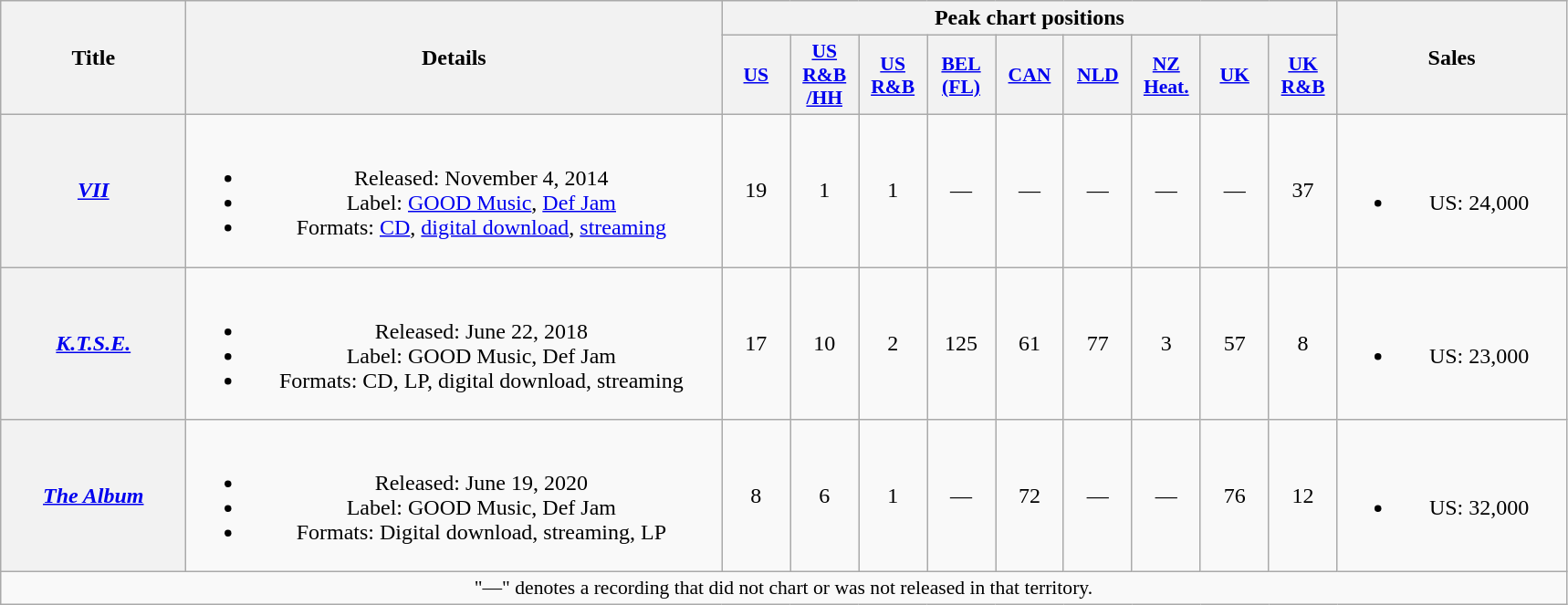<table class="wikitable plainrowheaders" style="text-align:center;">
<tr>
<th rowspan="2" style="width:8em;">Title</th>
<th rowspan="2" style="width:24em;">Details</th>
<th colspan="9">Peak chart positions</th>
<th rowspan="2" style="width:10em;">Sales</th>
</tr>
<tr>
<th scope="col" style="width:3em;font-size:90%;"><a href='#'>US</a><br></th>
<th scope="col" style="width:3em;font-size:90%;"><a href='#'>US<br>R&B<br>/HH</a><br></th>
<th scope="col" style="width:3em;font-size:90%;"><a href='#'>US<br>R&B</a><br></th>
<th scope="col" style="width:3em;font-size:90%;"><a href='#'>BEL<br>(FL)</a><br></th>
<th scope="col" style="width:3em;font-size:90%;"><a href='#'>CAN</a><br></th>
<th scope="col" style="width:3em;font-size:90%;"><a href='#'>NLD</a><br></th>
<th scope="col" style="width:3em;font-size:90%;"><a href='#'>NZ<br>Heat.</a><br></th>
<th scope="col" style="width:3em;font-size:90%;"><a href='#'>UK</a><br></th>
<th scope="col" style="width:3em;font-size:90%;"><a href='#'>UK<br>R&B</a><br></th>
</tr>
<tr>
<th scope="row"><em><a href='#'>VII</a></em></th>
<td><br><ul><li>Released: November 4, 2014</li><li>Label: <a href='#'>GOOD Music</a>, <a href='#'>Def Jam</a></li><li>Formats: <a href='#'>CD</a>, <a href='#'>digital download</a>, <a href='#'>streaming</a></li></ul></td>
<td>19</td>
<td>1</td>
<td>1</td>
<td>—</td>
<td>—</td>
<td>—</td>
<td>—</td>
<td>—</td>
<td>37</td>
<td><br><ul><li>US: 24,000</li></ul></td>
</tr>
<tr>
<th scope="row"><em><a href='#'>K.T.S.E.</a></em></th>
<td><br><ul><li>Released: June 22, 2018</li><li>Label: GOOD Music, Def Jam</li><li>Formats: CD, LP, digital download, streaming</li></ul></td>
<td>17</td>
<td>10</td>
<td>2</td>
<td>125</td>
<td>61</td>
<td>77</td>
<td>3</td>
<td>57</td>
<td>8</td>
<td><br><ul><li>US: 23,000<br></li></ul></td>
</tr>
<tr>
<th scope="row"><em><a href='#'>The Album</a></em></th>
<td><br><ul><li>Released: June 19, 2020</li><li>Label: GOOD Music, Def Jam</li><li>Formats: Digital download, streaming, LP</li></ul></td>
<td>8</td>
<td>6</td>
<td>1</td>
<td>—</td>
<td>72</td>
<td>—</td>
<td>—</td>
<td>76</td>
<td>12</td>
<td><br><ul><li>US: 32,000<br></li></ul></td>
</tr>
<tr>
<td colspan="15" style="font-size:90%">"—" denotes a recording that did not chart or was not released in that territory.</td>
</tr>
</table>
